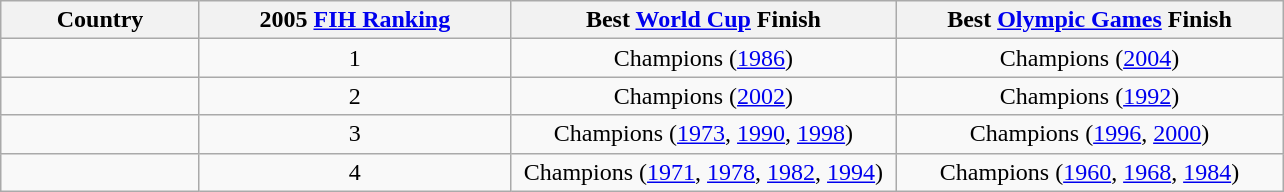<table class="wikitable">
<tr>
<th style="width:125px;">Country</th>
<th style="width:200px;">2005 <a href='#'>FIH Ranking</a></th>
<th style="width:250px;">Best <a href='#'>World Cup</a> Finish</th>
<th style="width:250px;">Best <a href='#'>Olympic Games</a> Finish</th>
</tr>
<tr style="text-align:center;">
<td style="text-align:left;"></td>
<td>1</td>
<td>Champions (<a href='#'>1986</a>)</td>
<td>Champions (<a href='#'>2004</a>)</td>
</tr>
<tr style="text-align:center;">
<td style="text-align:left;"></td>
<td>2</td>
<td>Champions (<a href='#'>2002</a>)</td>
<td>Champions (<a href='#'>1992</a>)</td>
</tr>
<tr style="text-align:center;">
<td style="text-align:left;"></td>
<td>3</td>
<td>Champions (<a href='#'>1973</a>, <a href='#'>1990</a>, <a href='#'>1998</a>)</td>
<td>Champions (<a href='#'>1996</a>, <a href='#'>2000</a>)</td>
</tr>
<tr style="text-align:center;">
<td style="text-align:left;"></td>
<td>4</td>
<td>Champions (<a href='#'>1971</a>, <a href='#'>1978</a>, <a href='#'>1982</a>, <a href='#'>1994</a>)</td>
<td>Champions (<a href='#'>1960</a>, <a href='#'>1968</a>, <a href='#'>1984</a>)</td>
</tr>
</table>
